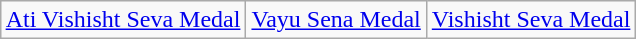<table class="wikitable" style="margin:1em auto; text-align:center;">
<tr>
<td style="text-align:center;"><a href='#'>Ati Vishisht Seva Medal</a></td>
<td style="text-align:center;"><a href='#'>Vayu Sena Medal</a></td>
<td style="text-align:center;"><a href='#'>Vishisht Seva Medal</a></td>
</tr>
</table>
